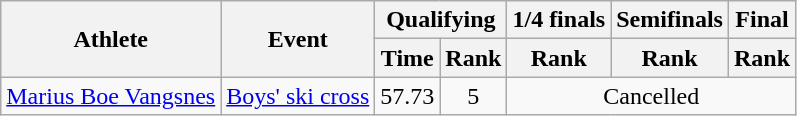<table class="wikitable">
<tr>
<th rowspan="2">Athlete</th>
<th rowspan="2">Event</th>
<th colspan="2">Qualifying</th>
<th colspan="1">1/4 finals</th>
<th colspan="1">Semifinals</th>
<th colspan="1">Final</th>
</tr>
<tr>
<th>Time</th>
<th>Rank</th>
<th>Rank</th>
<th>Rank</th>
<th>Rank</th>
</tr>
<tr>
<td><a href='#'>Marius Boe Vangsnes</a></td>
<td><a href='#'>Boys' ski cross</a></td>
<td align="center">57.73</td>
<td align="center">5</td>
<td align="center" colspan=3>Cancelled</td>
</tr>
</table>
